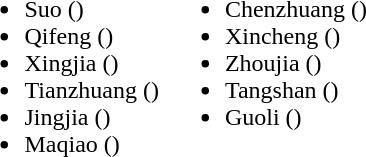<table>
<tr>
<td valign="top"><br><ul><li>Suo ()</li><li>Qifeng ()</li><li>Xingjia ()</li><li>Tianzhuang ()</li><li>Jingjia ()</li><li>Maqiao ()</li></ul></td>
<td valign="top"><br><ul><li>Chenzhuang ()</li><li>Xincheng ()</li><li>Zhoujia ()</li><li>Tangshan ()</li><li>Guoli ()</li></ul></td>
</tr>
</table>
